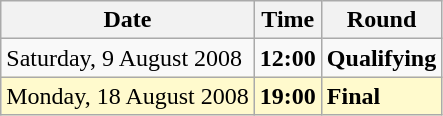<table class="wikitable">
<tr>
<th>Date</th>
<th>Time</th>
<th>Round</th>
</tr>
<tr>
<td>Saturday, 9 August 2008</td>
<td><strong>12:00</strong></td>
<td><strong>Qualifying</strong></td>
</tr>
<tr style=background:lemonchiffon>
<td>Monday, 18 August 2008</td>
<td><strong>19:00</strong></td>
<td><strong>Final</strong></td>
</tr>
</table>
